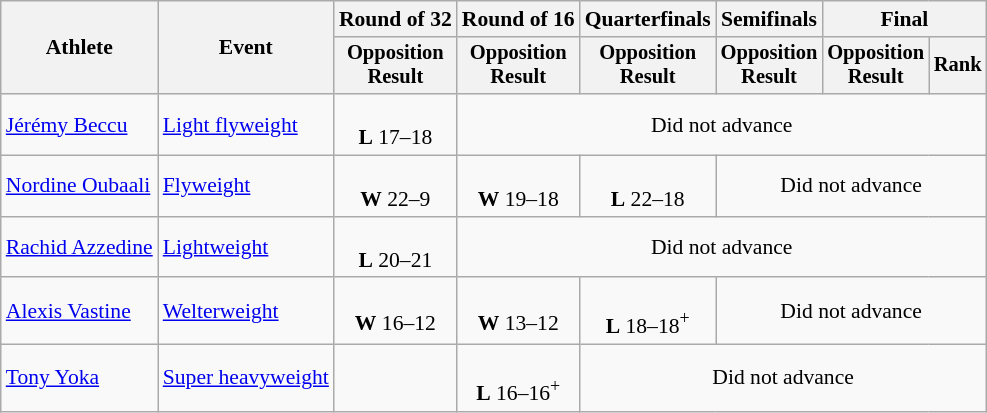<table class="wikitable" style="font-size:90%">
<tr>
<th rowspan="2">Athlete</th>
<th rowspan="2">Event</th>
<th>Round of 32</th>
<th>Round of 16</th>
<th>Quarterfinals</th>
<th>Semifinals</th>
<th colspan=2>Final</th>
</tr>
<tr style="font-size:95%">
<th>Opposition<br>Result</th>
<th>Opposition<br>Result</th>
<th>Opposition<br>Result</th>
<th>Opposition<br>Result</th>
<th>Opposition<br>Result</th>
<th>Rank</th>
</tr>
<tr align=center>
<td align=left><a href='#'>Jérémy Beccu</a></td>
<td align=left><a href='#'>Light flyweight</a></td>
<td><br><strong>L</strong> 17–18</td>
<td colspan=5>Did not advance</td>
</tr>
<tr align=center>
<td align=left><a href='#'>Nordine Oubaali</a></td>
<td align=left><a href='#'>Flyweight</a></td>
<td><br><strong>W</strong> 22–9</td>
<td><br><strong>W</strong> 19–18</td>
<td><br><strong>L</strong> 22–18</td>
<td colspan=3>Did not advance</td>
</tr>
<tr align=center>
<td align=left><a href='#'>Rachid Azzedine</a></td>
<td align=left><a href='#'>Lightweight</a></td>
<td><br><strong>L</strong> 20–21</td>
<td colspan=5>Did not advance</td>
</tr>
<tr align=center>
<td align=left><a href='#'>Alexis Vastine</a></td>
<td align=left><a href='#'>Welterweight</a></td>
<td><br><strong>W</strong> 16–12</td>
<td><br><strong>W</strong> 13–12</td>
<td><br><strong>L</strong> 18–18<sup>+</sup></td>
<td colspan=3>Did not advance</td>
</tr>
<tr align=center>
<td align=left><a href='#'>Tony Yoka</a></td>
<td align=left><a href='#'>Super heavyweight</a></td>
<td></td>
<td><br><strong>L</strong> 16–16<sup>+</sup></td>
<td colspan=4>Did not advance</td>
</tr>
</table>
